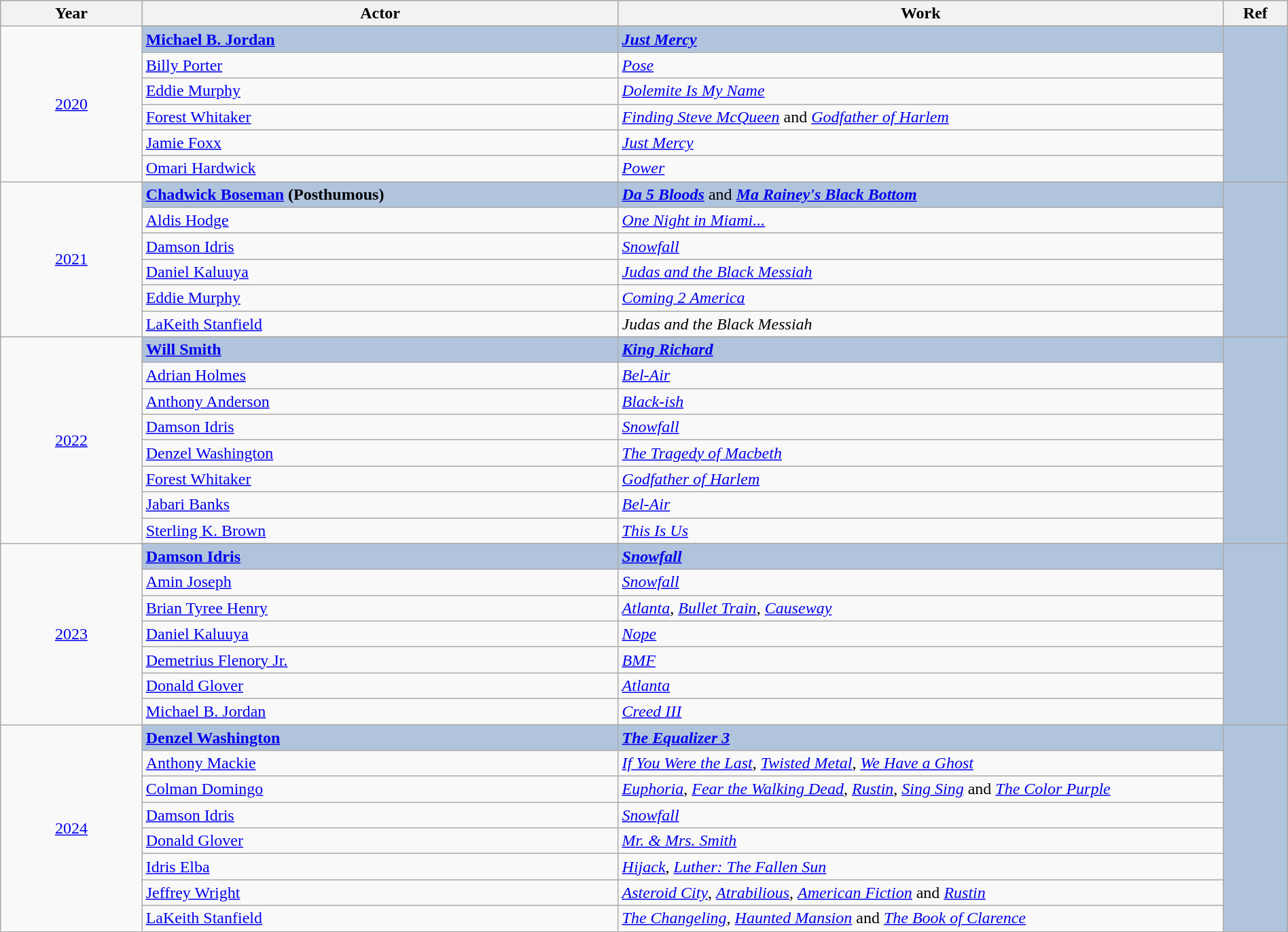<table class="wikitable" style="width:100%;">
<tr style="background:#bebebe;">
<th style="width:11%;">Year</th>
<th style="width:37%;">Actor</th>
<th style="width:47%;">Work</th>
<th style="width:5%;">Ref</th>
</tr>
<tr>
<td rowspan="7" align="center"><a href='#'>2020</a></td>
</tr>
<tr style="background:#B0C4DE">
<td><strong><a href='#'>Michael B. Jordan</a></strong></td>
<td><strong><em><a href='#'>Just Mercy</a></em></strong></td>
<td rowspan="6" align="center"></td>
</tr>
<tr>
<td><a href='#'>Billy Porter</a></td>
<td><em><a href='#'>Pose</a></em></td>
</tr>
<tr>
<td><a href='#'>Eddie Murphy</a></td>
<td><em><a href='#'>Dolemite Is My Name</a></em></td>
</tr>
<tr>
<td><a href='#'>Forest Whitaker</a></td>
<td><em><a href='#'>Finding Steve McQueen</a></em> and <em><a href='#'>Godfather of Harlem</a></em></td>
</tr>
<tr>
<td><a href='#'>Jamie Foxx</a></td>
<td><em><a href='#'>Just Mercy</a></em></td>
</tr>
<tr>
<td><a href='#'>Omari Hardwick</a></td>
<td><em><a href='#'>Power</a></em></td>
</tr>
<tr>
<td rowspan="7" align="center"><a href='#'>2021</a></td>
</tr>
<tr style="background:#B0C4DE">
<td><strong><a href='#'>Chadwick Boseman</a> (Posthumous)</strong></td>
<td><strong><em><a href='#'>Da 5 Bloods</a></em></strong> and <strong><em><a href='#'>Ma Rainey's Black Bottom</a></em></strong></td>
<td rowspan="6"></td>
</tr>
<tr>
<td><a href='#'>Aldis Hodge</a></td>
<td><em><a href='#'>One Night in Miami...</a></em></td>
</tr>
<tr>
<td><a href='#'>Damson Idris</a></td>
<td><em><a href='#'>Snowfall</a></em></td>
</tr>
<tr>
<td><a href='#'>Daniel Kaluuya</a></td>
<td><em><a href='#'>Judas and the Black Messiah</a></em></td>
</tr>
<tr>
<td><a href='#'>Eddie Murphy</a></td>
<td><em><a href='#'>Coming 2 America</a></em></td>
</tr>
<tr>
<td><a href='#'>LaKeith Stanfield</a></td>
<td><em>Judas and the Black Messiah</em></td>
</tr>
<tr>
<td rowspan="9" align="center"><a href='#'>2022</a></td>
</tr>
<tr style="background:#B0C4DE">
<td><strong><a href='#'>Will Smith</a></strong></td>
<td><strong><em><a href='#'>King Richard</a></em></strong></td>
<td rowspan="8"></td>
</tr>
<tr>
<td><a href='#'>Adrian Holmes</a></td>
<td><em><a href='#'>Bel-Air</a></em></td>
</tr>
<tr>
<td><a href='#'>Anthony Anderson</a></td>
<td><em><a href='#'>Black-ish</a></em></td>
</tr>
<tr>
<td><a href='#'>Damson Idris</a></td>
<td><em><a href='#'>Snowfall</a></em></td>
</tr>
<tr>
<td><a href='#'>Denzel Washington</a></td>
<td><em><a href='#'>The Tragedy of Macbeth</a></em></td>
</tr>
<tr>
<td><a href='#'>Forest Whitaker</a></td>
<td><em><a href='#'>Godfather of Harlem</a></em></td>
</tr>
<tr>
<td><a href='#'>Jabari Banks</a></td>
<td><em><a href='#'>Bel-Air</a></em></td>
</tr>
<tr>
<td><a href='#'>Sterling K. Brown</a></td>
<td><em><a href='#'>This Is Us</a></em></td>
</tr>
<tr>
<td rowspan="8" align="center"><a href='#'>2023</a></td>
</tr>
<tr style="background:#B0C4DE">
<td><strong><a href='#'>Damson Idris</a></strong></td>
<td><strong><em><a href='#'>Snowfall</a></em></strong></td>
<td rowspan="7"></td>
</tr>
<tr>
<td><a href='#'>Amin Joseph</a></td>
<td><em><a href='#'>Snowfall</a></em></td>
</tr>
<tr>
<td><a href='#'>Brian Tyree Henry</a></td>
<td><em><a href='#'>Atlanta</a></em>, <em><a href='#'>Bullet Train</a></em>, <em><a href='#'>Causeway</a></em></td>
</tr>
<tr>
<td><a href='#'>Daniel Kaluuya</a></td>
<td><em><a href='#'>Nope</a></em></td>
</tr>
<tr>
<td><a href='#'>Demetrius Flenory Jr.</a></td>
<td><em><a href='#'>BMF</a></em></td>
</tr>
<tr>
<td><a href='#'>Donald Glover</a></td>
<td><em><a href='#'>Atlanta</a></em></td>
</tr>
<tr>
<td><a href='#'>Michael B. Jordan</a></td>
<td><em><a href='#'>Creed III</a></em></td>
</tr>
<tr>
<td rowspan="9" align="center"><a href='#'>2024</a></td>
</tr>
<tr style="background:#B0C4DE">
<td><strong><a href='#'>Denzel Washington</a></strong></td>
<td><strong><em><a href='#'>The Equalizer 3</a></em></strong></td>
<td rowspan="8"></td>
</tr>
<tr>
<td><a href='#'>Anthony Mackie</a></td>
<td><em><a href='#'>If You Were the Last</a></em>, <em><a href='#'>Twisted Metal</a></em>, <em><a href='#'>We Have a Ghost</a></em></td>
</tr>
<tr>
<td><a href='#'>Colman Domingo</a></td>
<td><em><a href='#'>Euphoria</a></em>, <em><a href='#'>Fear the Walking Dead</a></em>, <em><a href='#'>Rustin</a></em>, <em><a href='#'>Sing Sing</a></em> and <em><a href='#'>The Color Purple</a></em></td>
</tr>
<tr>
<td><a href='#'>Damson Idris</a></td>
<td><em><a href='#'>Snowfall</a></em></td>
</tr>
<tr>
<td><a href='#'>Donald Glover</a></td>
<td><em><a href='#'>Mr. & Mrs. Smith</a></em></td>
</tr>
<tr>
<td><a href='#'>Idris Elba</a></td>
<td><em><a href='#'>Hijack</a></em>, <em><a href='#'>Luther: The Fallen Sun</a></em></td>
</tr>
<tr>
<td><a href='#'>Jeffrey Wright</a></td>
<td><em><a href='#'>Asteroid City</a></em>, <em><a href='#'>Atrabilious</a></em>, <em><a href='#'>American Fiction</a></em> and <em><a href='#'>Rustin</a></em></td>
</tr>
<tr>
<td><a href='#'>LaKeith Stanfield</a></td>
<td><em><a href='#'>The Changeling</a></em>, <em><a href='#'>Haunted Mansion</a></em> and <em><a href='#'>The Book of Clarence</a></em></td>
</tr>
</table>
